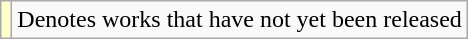<table class="wikitable">
<tr>
<td style="background:#FFFFCC;"></td>
<td>Denotes works that have not yet been released</td>
</tr>
</table>
